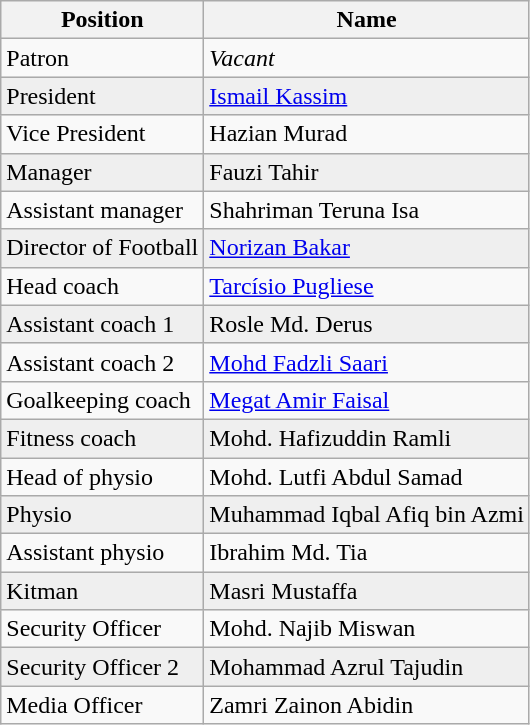<table class="wikitable">
<tr>
<th>Position</th>
<th>Name</th>
</tr>
<tr>
<td>Patron</td>
<td> <em>Vacant</em></td>
</tr>
<tr style="background:#efefef;">
<td>President</td>
<td> <a href='#'>Ismail Kassim</a></td>
</tr>
<tr>
<td>Vice President</td>
<td> Hazian Murad</td>
</tr>
<tr style="background:#efefef;">
<td>Manager</td>
<td> Fauzi Tahir</td>
</tr>
<tr>
<td>Assistant manager</td>
<td> Shahriman Teruna Isa</td>
</tr>
<tr style="background:#efefef;">
<td>Director of Football</td>
<td> <a href='#'>Norizan Bakar</a></td>
</tr>
<tr>
<td>Head coach</td>
<td> <a href='#'>Tarcísio Pugliese</a></td>
</tr>
<tr style="background:#efefef;">
<td>Assistant coach 1</td>
<td> Rosle Md. Derus</td>
</tr>
<tr>
<td>Assistant coach 2</td>
<td> <a href='#'>Mohd Fadzli Saari</a></td>
</tr>
<tr>
<td>Goalkeeping coach</td>
<td> <a href='#'>Megat Amir Faisal</a></td>
</tr>
<tr style="background:#efefef;">
<td>Fitness coach</td>
<td> Mohd. Hafizuddin Ramli</td>
</tr>
<tr>
<td>Head of physio</td>
<td> Mohd. Lutfi Abdul Samad</td>
</tr>
<tr style="background:#efefef;">
<td>Physio</td>
<td> Muhammad Iqbal Afiq bin Azmi</td>
</tr>
<tr>
<td>Assistant physio</td>
<td> Ibrahim Md. Tia</td>
</tr>
<tr style="background:#efefef;">
<td>Kitman</td>
<td> Masri Mustaffa</td>
</tr>
<tr>
<td>Security Officer</td>
<td> Mohd. Najib Miswan</td>
</tr>
<tr style="background:#efefef;">
<td>Security Officer 2</td>
<td> Mohammad Azrul Tajudin</td>
</tr>
<tr>
<td>Media Officer</td>
<td> Zamri Zainon Abidin</td>
</tr>
</table>
